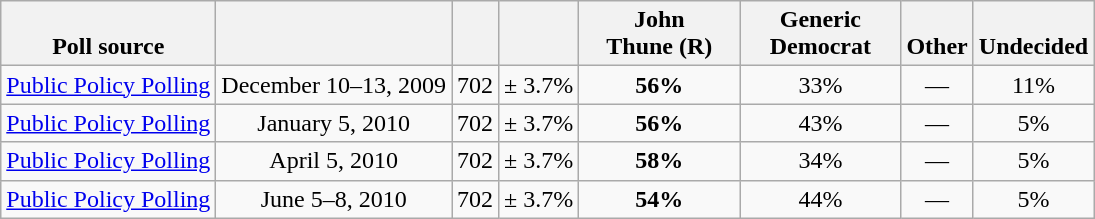<table class="wikitable" style="text-align:center">
<tr valign=bottom>
<th>Poll source</th>
<th></th>
<th></th>
<th></th>
<th style="width:100px;">John<br>Thune (R)</th>
<th style="width:100px;">Generic<br>Democrat</th>
<th>Other</th>
<th>Undecided</th>
</tr>
<tr>
<td align=left><a href='#'>Public Policy Polling</a></td>
<td>December 10–13, 2009</td>
<td>702</td>
<td>± 3.7%</td>
<td><strong>56%</strong></td>
<td>33%</td>
<td>—</td>
<td>11%</td>
</tr>
<tr>
<td><a href='#'>Public Policy Polling</a></td>
<td>January 5, 2010</td>
<td>702</td>
<td>± 3.7%</td>
<td><strong>56%</strong></td>
<td>43%</td>
<td>—</td>
<td>5%</td>
</tr>
<tr>
<td><a href='#'>Public Policy Polling</a></td>
<td>April 5, 2010</td>
<td>702</td>
<td>± 3.7%</td>
<td><strong>58%</strong></td>
<td>34%</td>
<td>—</td>
<td>5%</td>
</tr>
<tr>
<td><a href='#'>Public Policy Polling</a></td>
<td>June 5–8, 2010</td>
<td>702</td>
<td>± 3.7%</td>
<td><strong>54%</strong></td>
<td>44%</td>
<td>—</td>
<td>5%</td>
</tr>
</table>
